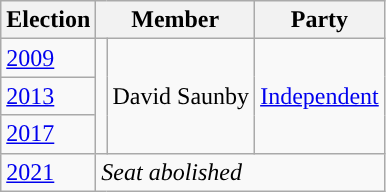<table class="wikitable">
<tr>
<th>Election</th>
<th colspan="2">Member</th>
<th>Party</th>
</tr>
<tr>
<td><a href='#'>2009</a></td>
<td rowspan="3" style="background-color: "></td>
<td rowspan="3">David Saunby</td>
<td rowspan="3"><a href='#'>Independent</a></td>
</tr>
<tr>
<td><a href='#'>2013</a></td>
</tr>
<tr>
<td><a href='#'>2017</a></td>
</tr>
<tr>
<td><a href='#'>2021</a></td>
<td colspan="3"><em>Seat abolished</em></td>
</tr>
</table>
